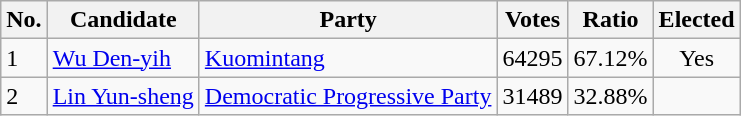<table class=wikitable>
<tr>
<th>No.</th>
<th>Candidate</th>
<th>Party</th>
<th>Votes</th>
<th>Ratio</th>
<th>Elected</th>
</tr>
<tr>
<td>1</td>
<td><a href='#'>Wu Den-yih</a></td>
<td><a href='#'>Kuomintang</a></td>
<td>64295</td>
<td>67.12%</td>
<td style="text-align:center;">Yes</td>
</tr>
<tr>
<td>2</td>
<td><a href='#'>Lin Yun-sheng</a></td>
<td><a href='#'>Democratic Progressive Party</a></td>
<td>31489</td>
<td>32.88%</td>
<td></td>
</tr>
</table>
